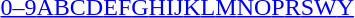<table id="toc" class="toc" summary="Class">
<tr>
<th></th>
</tr>
<tr>
<td style="text-align:center;"><a href='#'>0–9</a><a href='#'>A</a><a href='#'>B</a><a href='#'>C</a><a href='#'>D</a><a href='#'>E</a><a href='#'>F</a><a href='#'>G</a><a href='#'>H</a><a href='#'>I</a><a href='#'>J</a><a href='#'>K</a><a href='#'>L</a><a href='#'>M</a><a href='#'>N</a><a href='#'>O</a><a href='#'>P</a><a href='#'>R</a><a href='#'>S</a><a href='#'>W</a><a href='#'>Y</a></td>
</tr>
</table>
